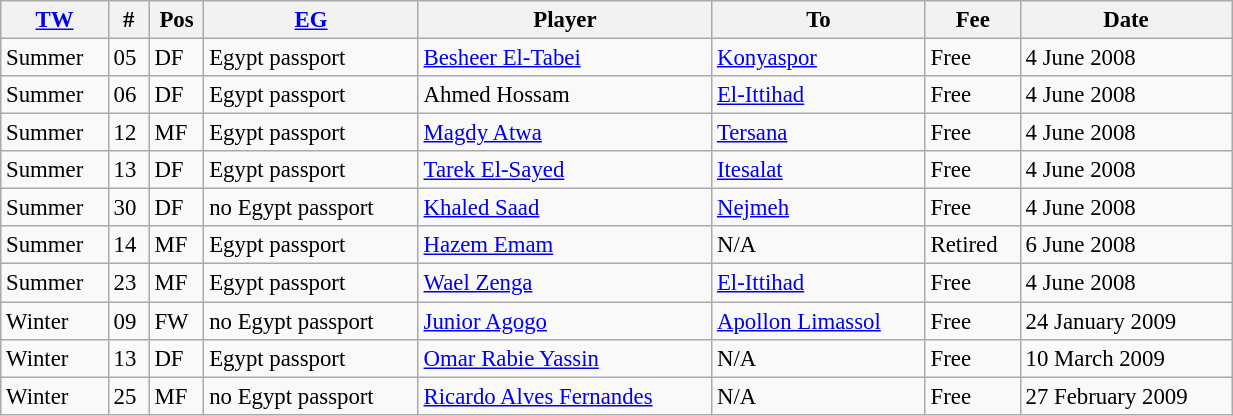<table width=65% class="wikitable" style="text-align:center; font-size:95%; text-align:left">
<tr>
<th><a href='#'>TW</a></th>
<th>#</th>
<th>Pos</th>
<th><a href='#'>EG</a></th>
<th>Player</th>
<th>To</th>
<th>Fee</th>
<th>Date</th>
</tr>
<tr --->
<td>Summer</td>
<td>05</td>
<td>DF</td>
<td>Egypt passport</td>
<td> <a href='#'>Besheer El-Tabei</a></td>
<td><a href='#'>Konyaspor</a></td>
<td>Free</td>
<td>4 June 2008</td>
</tr>
<tr --->
<td>Summer</td>
<td>06</td>
<td>DF</td>
<td>Egypt passport</td>
<td> Ahmed Hossam</td>
<td><a href='#'>El-Ittihad</a></td>
<td>Free</td>
<td>4 June 2008</td>
</tr>
<tr --->
<td>Summer</td>
<td>12</td>
<td>MF</td>
<td>Egypt passport</td>
<td> <a href='#'>Magdy Atwa</a></td>
<td><a href='#'>Tersana</a></td>
<td>Free</td>
<td>4 June 2008</td>
</tr>
<tr --->
<td>Summer</td>
<td>13</td>
<td>DF</td>
<td>Egypt passport</td>
<td> <a href='#'>Tarek El-Sayed</a></td>
<td><a href='#'>Itesalat</a></td>
<td>Free</td>
<td>4 June 2008</td>
</tr>
<tr --->
<td>Summer</td>
<td>30</td>
<td>DF</td>
<td>no Egypt passport</td>
<td> <a href='#'>Khaled Saad</a></td>
<td><a href='#'>Nejmeh</a></td>
<td>Free</td>
<td>4 June 2008</td>
</tr>
<tr --->
<td>Summer</td>
<td>14</td>
<td>MF</td>
<td>Egypt passport</td>
<td> <a href='#'>Hazem Emam</a></td>
<td>N/A</td>
<td>Retired</td>
<td>6 June 2008</td>
</tr>
<tr --->
<td>Summer</td>
<td>23</td>
<td>MF</td>
<td>Egypt passport</td>
<td> <a href='#'>Wael Zenga</a></td>
<td><a href='#'>El-Ittihad</a></td>
<td>Free</td>
<td>4 June 2008</td>
</tr>
<tr --->
<td>Winter</td>
<td>09</td>
<td>FW</td>
<td>no Egypt passport</td>
<td> <a href='#'>Junior Agogo</a></td>
<td><a href='#'>Apollon Limassol</a></td>
<td>Free</td>
<td>24 January 2009</td>
</tr>
<tr --->
<td>Winter</td>
<td>13</td>
<td>DF</td>
<td>Egypt passport</td>
<td> <a href='#'>Omar Rabie Yassin</a></td>
<td>N/A</td>
<td>Free</td>
<td>10 March 2009</td>
</tr>
<tr --->
<td>Winter</td>
<td>25</td>
<td>MF</td>
<td>no Egypt passport</td>
<td> <a href='#'>Ricardo Alves Fernandes</a></td>
<td>N/A</td>
<td>Free</td>
<td>27 February 2009</td>
</tr>
</table>
